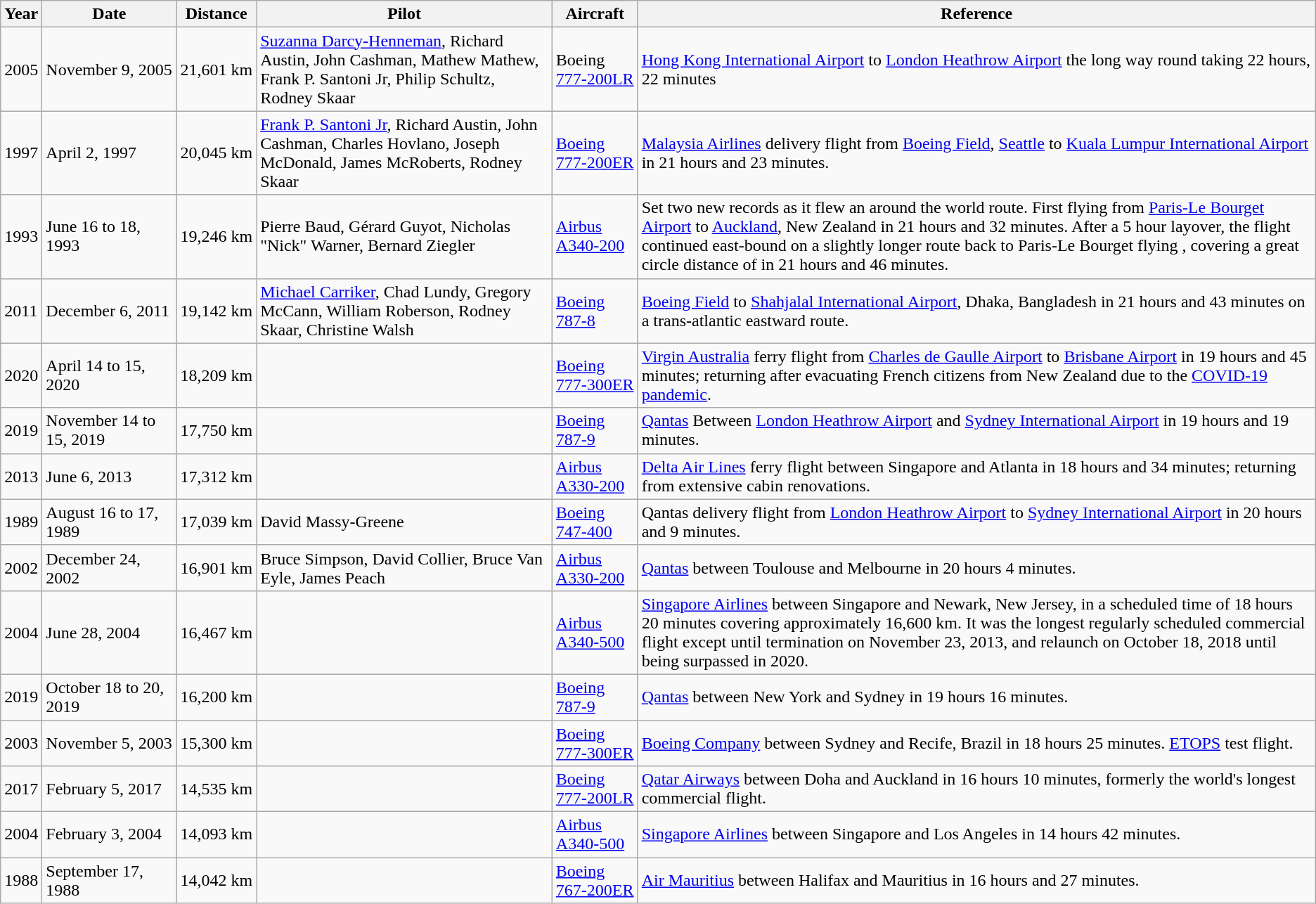<table class="wikitable sortable">
<tr>
<th>Year</th>
<th width="120px">Date</th>
<th>Distance</th>
<th>Pilot</th>
<th>Aircraft</th>
<th>Reference</th>
</tr>
<tr>
<td>2005</td>
<td>November 9, 2005</td>
<td>21,601 km </td>
<td><a href='#'>Suzanna Darcy-Henneman</a>, Richard Austin, John Cashman, Mathew Mathew, Frank P. Santoni Jr, Philip Schultz, Rodney Skaar</td>
<td>Boeing <a href='#'>777-200LR</a></td>
<td><a href='#'>Hong Kong International Airport</a> to <a href='#'>London Heathrow Airport</a> the long way round taking 22 hours, 22 minutes</td>
</tr>
<tr>
<td>1997</td>
<td>April 2, 1997</td>
<td>20,045 km </td>
<td><a href='#'>Frank P. Santoni Jr</a>, Richard Austin, John Cashman, Charles Hovlano, Joseph McDonald, James McRoberts, Rodney Skaar</td>
<td><a href='#'>Boeing 777-200ER</a></td>
<td><a href='#'>Malaysia Airlines</a> delivery flight from <a href='#'>Boeing Field</a>, <a href='#'>Seattle</a> to <a href='#'>Kuala Lumpur International Airport</a> in 21 hours and 23 minutes.</td>
</tr>
<tr>
<td>1993</td>
<td>June 16 to 18, 1993</td>
<td>19,246 km</td>
<td>Pierre Baud, Gérard Guyot, Nicholas "Nick" Warner, Bernard Ziegler</td>
<td><a href='#'>Airbus A340-200</a></td>
<td>Set two new records as it flew an around the world route. First flying  from <a href='#'>Paris-Le Bourget Airport</a> to <a href='#'>Auckland</a>, New Zealand in 21 hours and 32 minutes. After a 5 hour layover, the flight continued east-bound on a slightly longer route back to Paris-Le Bourget flying , covering a great circle distance of  in 21 hours and 46 minutes.</td>
</tr>
<tr>
<td>2011</td>
<td>December 6, 2011</td>
<td>19,142 km </td>
<td><a href='#'>Michael Carriker</a>, Chad Lundy, Gregory McCann, William Roberson, Rodney Skaar, Christine Walsh</td>
<td><a href='#'>Boeing 787-8</a></td>
<td><a href='#'>Boeing Field</a> to <a href='#'>Shahjalal International Airport</a>, Dhaka, Bangladesh in 21 hours and 43 minutes on a trans-atlantic eastward route.</td>
</tr>
<tr>
<td>2020</td>
<td>April 14 to 15, 2020</td>
<td>18,209 km</td>
<td></td>
<td><a href='#'>Boeing 777-300ER</a></td>
<td><a href='#'>Virgin Australia</a> ferry flight from <a href='#'>Charles de Gaulle Airport</a> to <a href='#'>Brisbane Airport</a> in 19 hours and 45 minutes; returning after evacuating French citizens from New Zealand due to the <a href='#'>COVID-19 pandemic</a>.</td>
</tr>
<tr>
<td>2019</td>
<td>November 14 to 15, 2019</td>
<td>17,750 km</td>
<td></td>
<td><a href='#'>Boeing 787-9</a></td>
<td><a href='#'>Qantas</a> Between <a href='#'>London Heathrow Airport</a> and <a href='#'>Sydney International Airport</a> in 19 hours and 19 minutes.</td>
</tr>
<tr>
<td>2013</td>
<td>June 6, 2013</td>
<td>17,312 km</td>
<td></td>
<td><a href='#'>Airbus A330-200</a></td>
<td><a href='#'>Delta Air Lines</a> ferry flight between Singapore and Atlanta in 18 hours and 34 minutes; returning from extensive cabin renovations.</td>
</tr>
<tr>
<td>1989</td>
<td>August 16 to 17, 1989</td>
<td>17,039 km </td>
<td>David Massy-Greene</td>
<td><a href='#'>Boeing 747-400</a></td>
<td>Qantas delivery flight from <a href='#'>London Heathrow Airport</a> to <a href='#'>Sydney International Airport</a> in 20 hours and 9 minutes.</td>
</tr>
<tr>
<td>2002</td>
<td>December 24, 2002</td>
<td>16,901 km </td>
<td>Bruce Simpson, David Collier, Bruce Van Eyle, James Peach</td>
<td><a href='#'>Airbus A330-200</a></td>
<td><a href='#'>Qantas</a> between Toulouse and Melbourne in 20 hours 4 minutes.</td>
</tr>
<tr>
<td>2004</td>
<td>June 28, 2004</td>
<td>16,467 km</td>
<td></td>
<td><a href='#'>Airbus A340-500</a></td>
<td><a href='#'>Singapore Airlines</a> between Singapore and Newark, New Jersey, in a scheduled time of 18 hours 20 minutes covering approximately 16,600 km. It was the longest regularly scheduled commercial flight except until termination on November 23, 2013, and relaunch on October 18, 2018  until being surpassed in 2020.</td>
</tr>
<tr>
<td>2019</td>
<td>October 18 to 20, 2019</td>
<td>16,200 km</td>
<td></td>
<td><a href='#'>Boeing 787-9</a></td>
<td><a href='#'>Qantas</a> between New York and Sydney in 19 hours 16 minutes.</td>
</tr>
<tr>
<td>2003</td>
<td>November 5, 2003</td>
<td>15,300 km</td>
<td></td>
<td><a href='#'>Boeing 777-300ER</a></td>
<td><a href='#'>Boeing Company</a> between Sydney and Recife, Brazil in 18 hours 25 minutes. <a href='#'>ETOPS</a> test flight.</td>
</tr>
<tr>
<td>2017</td>
<td>February 5, 2017</td>
<td>14,535 km</td>
<td></td>
<td><a href='#'>Boeing 777-200LR</a></td>
<td><a href='#'>Qatar Airways</a> between Doha and Auckland in 16 hours 10 minutes, formerly the world's longest commercial flight.</td>
</tr>
<tr>
<td>2004</td>
<td>February 3, 2004</td>
<td>14,093 km</td>
<td></td>
<td><a href='#'>Airbus A340-500</a></td>
<td><a href='#'>Singapore Airlines</a> between Singapore and Los Angeles in 14 hours 42 minutes.</td>
</tr>
<tr>
<td>1988</td>
<td>September 17, 1988</td>
<td>14,042 km</td>
<td></td>
<td><a href='#'>Boeing 767-200ER</a></td>
<td><a href='#'>Air Mauritius</a> between Halifax and Mauritius in 16 hours and 27 minutes.</td>
</tr>
</table>
